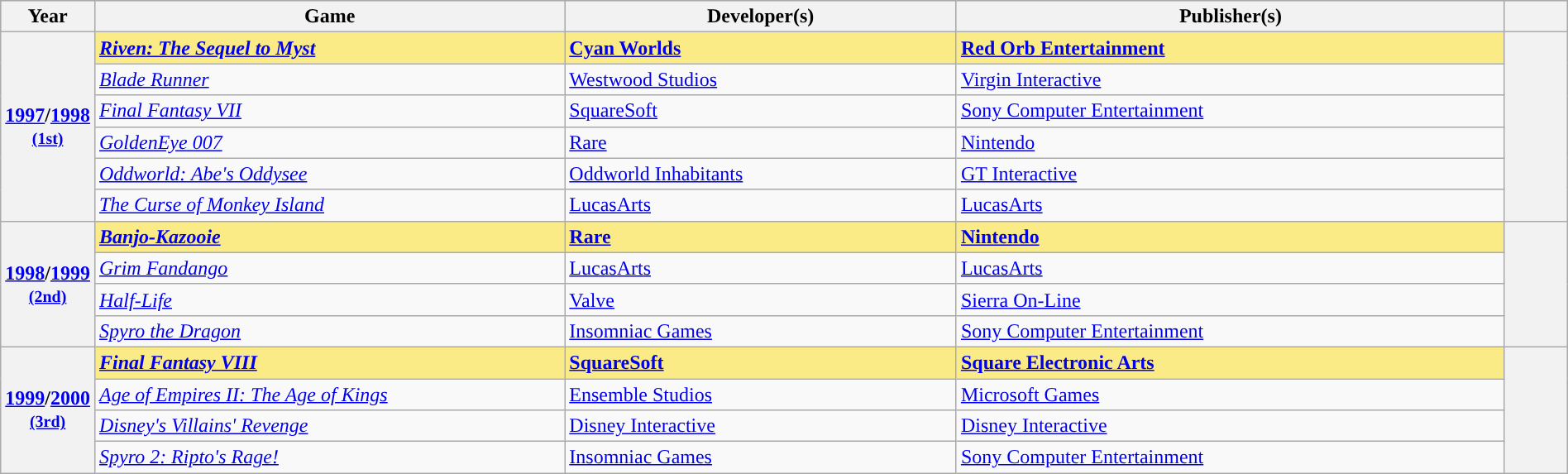<table class="wikitable sortable" rowspan=2 style="width:100%;;">
<tr style="background:#bebebe;">
<th scope="col" style="width:6%;">Year</th>
<th scope="col" style="width:30%;">Game</th>
<th scope="col" style="width:25%;">Developer(s)</th>
<th scope="col" style="width:35%;">Publisher(s)</th>
<th scope="col" style="width:4%;" class="unsortable"></th>
</tr>
<tr>
<th scope="row" rowspan="6" style="text-align:center"><a href='#'>1997</a>/<a href='#'>1998</a> <br><small><a href='#'>(1st)</a> </small></th>
<td style="background:#FAEB86"><strong><em><a href='#'>Riven: The Sequel to Myst</a></em></strong></td>
<td style="background:#FAEB86"><strong><a href='#'>Cyan Worlds</a></strong></td>
<td style="background:#FAEB86"><strong><a href='#'>Red Orb Entertainment</a></strong></td>
<th scope="row" rowspan="6" style="text-align;center;"></th>
</tr>
<tr>
<td><em><a href='#'>Blade Runner</a></em></td>
<td><a href='#'>Westwood Studios</a></td>
<td><a href='#'>Virgin Interactive</a></td>
</tr>
<tr>
<td><em><a href='#'>Final Fantasy VII</a></em></td>
<td><a href='#'>SquareSoft</a></td>
<td><a href='#'>Sony Computer Entertainment</a></td>
</tr>
<tr>
<td><em><a href='#'>GoldenEye 007</a></em></td>
<td><a href='#'>Rare</a></td>
<td><a href='#'>Nintendo</a></td>
</tr>
<tr>
<td><em><a href='#'>Oddworld: Abe's Oddysee</a></em></td>
<td><a href='#'>Oddworld Inhabitants</a></td>
<td><a href='#'>GT Interactive</a></td>
</tr>
<tr>
<td><em><a href='#'>The Curse of Monkey Island</a></em></td>
<td><a href='#'>LucasArts</a></td>
<td><a href='#'>LucasArts</a></td>
</tr>
<tr>
<th scope="row" rowspan="4" style="text-align:center"><a href='#'>1998</a>/<a href='#'>1999</a> <br><small><a href='#'>(2nd)</a> </small></th>
<td style="background:#FAEB86"><strong><em><a href='#'>Banjo-Kazooie</a></em></strong></td>
<td style="background:#FAEB86"><strong><a href='#'>Rare</a></strong></td>
<td style="background:#FAEB86"><strong><a href='#'>Nintendo</a></strong></td>
<th scope="row" rowspan="4" style="text-align;center;"></th>
</tr>
<tr>
<td><em><a href='#'>Grim Fandango</a></em></td>
<td><a href='#'>LucasArts</a></td>
<td><a href='#'>LucasArts</a></td>
</tr>
<tr>
<td><em><a href='#'>Half-Life</a></em></td>
<td><a href='#'>Valve</a></td>
<td><a href='#'>Sierra On-Line</a></td>
</tr>
<tr>
<td><em><a href='#'>Spyro the Dragon</a></em></td>
<td><a href='#'>Insomniac Games</a></td>
<td><a href='#'>Sony Computer Entertainment</a></td>
</tr>
<tr>
<th scope="row" rowspan="4" style="text-align:center"><a href='#'>1999</a>/<a href='#'>2000</a> <br><small><a href='#'>(3rd)</a> </small></th>
<td style="background:#FAEB86"><strong><em><a href='#'>Final Fantasy VIII</a></em></strong></td>
<td style="background:#FAEB86"><strong><a href='#'>SquareSoft</a></strong></td>
<td style="background:#FAEB86"><strong><a href='#'>Square Electronic Arts</a></strong></td>
<th scope="row" rowspan="4" style="text-align;center;"></th>
</tr>
<tr>
<td><em><a href='#'>Age of Empires II: The Age of Kings</a></em></td>
<td><a href='#'>Ensemble Studios</a></td>
<td><a href='#'>Microsoft Games</a></td>
</tr>
<tr>
<td><em><a href='#'>Disney's Villains' Revenge</a></em></td>
<td><a href='#'>Disney Interactive</a></td>
<td><a href='#'>Disney Interactive</a></td>
</tr>
<tr>
<td><em><a href='#'>Spyro 2: Ripto's Rage!</a></em></td>
<td><a href='#'>Insomniac Games</a></td>
<td><a href='#'>Sony Computer Entertainment</a></td>
</tr>
</table>
